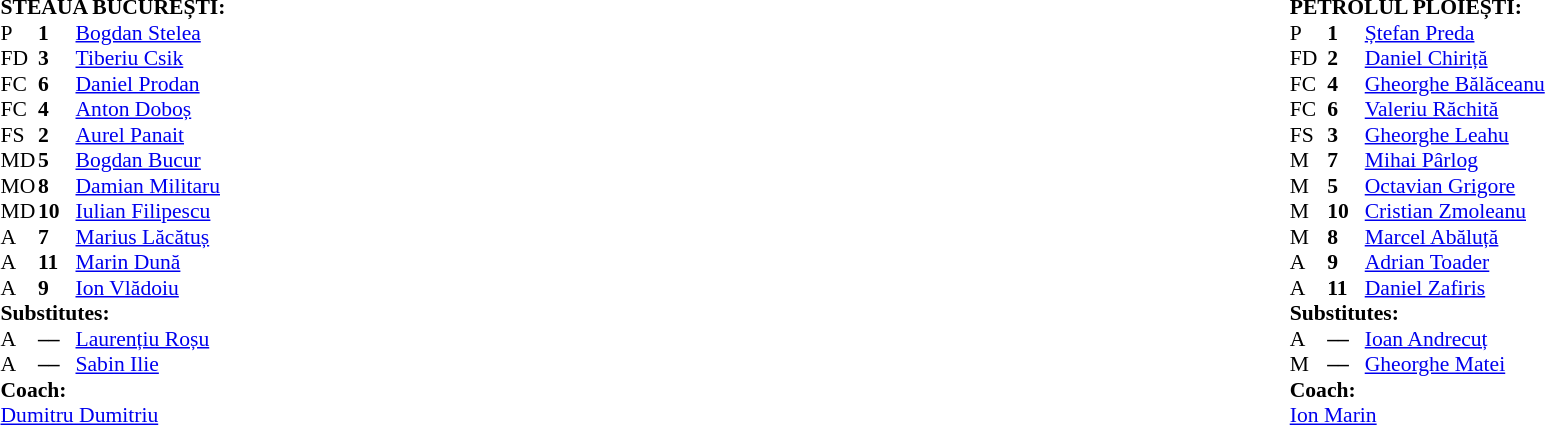<table width="100%">
<tr>
<td valign="top" width="50%"><br><table style="font-size: 90%" cellspacing="0" cellpadding="0">
<tr>
<td colspan="4"><strong>STEAUA BUCUREȘTI:</strong></td>
</tr>
<tr>
<th width=25></th>
<th width=25></th>
</tr>
<tr>
<td>P</td>
<td><strong>1</strong></td>
<td> <a href='#'>Bogdan Stelea</a></td>
</tr>
<tr>
<td>FD</td>
<td><strong>3</strong></td>
<td> <a href='#'>Tiberiu Csik</a></td>
</tr>
<tr>
<td>FC</td>
<td><strong>6</strong></td>
<td> <a href='#'>Daniel Prodan</a></td>
</tr>
<tr>
<td>FC</td>
<td><strong>4</strong></td>
<td> <a href='#'>Anton Doboș</a></td>
</tr>
<tr>
<td>FS</td>
<td><strong>2</strong></td>
<td> <a href='#'>Aurel Panait</a></td>
</tr>
<tr>
<td>MD</td>
<td><strong>5</strong></td>
<td> <a href='#'>Bogdan Bucur</a></td>
</tr>
<tr>
<td>MO</td>
<td><strong>8</strong></td>
<td> <a href='#'>Damian Militaru</a></td>
<td></td>
</tr>
<tr>
<td>MD</td>
<td><strong>10</strong></td>
<td> <a href='#'>Iulian Filipescu</a></td>
<td></td>
</tr>
<tr>
<td>A</td>
<td><strong>7</strong></td>
<td> <a href='#'>Marius Lăcătuș</a></td>
</tr>
<tr>
<td>A</td>
<td><strong>11</strong></td>
<td> <a href='#'>Marin Dună</a></td>
</tr>
<tr>
<td>A</td>
<td><strong>9</strong></td>
<td> <a href='#'>Ion Vlădoiu</a></td>
</tr>
<tr>
<td colspan=3><strong>Substitutes:</strong></td>
</tr>
<tr>
<td>A</td>
<td><strong>––</strong></td>
<td> <a href='#'>Laurențiu Roșu</a></td>
<td></td>
<td></td>
</tr>
<tr>
<td>A</td>
<td><strong>––</strong></td>
<td> <a href='#'>Sabin Ilie</a></td>
<td></td>
<td></td>
</tr>
<tr>
<td colspan=3><strong>Coach:</strong></td>
</tr>
<tr>
<td colspan=4> <a href='#'>Dumitru Dumitriu</a></td>
</tr>
</table>
</td>
<td><br><table style="font-size: 90%" cellspacing="0" cellpadding="0" align=center>
<tr>
<td colspan="4"><strong>PETROLUL PLOIEȘTI:</strong></td>
</tr>
<tr>
<th width=25></th>
<th width=25></th>
</tr>
<tr>
<td>P</td>
<td><strong>1</strong></td>
<td> <a href='#'>Ștefan Preda</a></td>
</tr>
<tr>
<td>FD</td>
<td><strong>2</strong></td>
<td> <a href='#'>Daniel Chiriță</a></td>
</tr>
<tr>
<td>FC</td>
<td><strong>4</strong></td>
<td> <a href='#'>Gheorghe Bălăceanu</a></td>
</tr>
<tr>
<td>FC</td>
<td><strong>6</strong></td>
<td> <a href='#'>Valeriu Răchită</a></td>
</tr>
<tr>
<td>FS</td>
<td><strong>3</strong></td>
<td> <a href='#'>Gheorghe Leahu</a></td>
</tr>
<tr>
<td>M</td>
<td><strong>7</strong></td>
<td> <a href='#'>Mihai Pârlog</a></td>
<td></td>
</tr>
<tr>
<td>M</td>
<td><strong>5</strong></td>
<td> <a href='#'>Octavian Grigore</a></td>
</tr>
<tr>
<td>M</td>
<td><strong>10</strong></td>
<td> <a href='#'>Cristian Zmoleanu</a></td>
</tr>
<tr>
<td>M</td>
<td><strong>8</strong></td>
<td> <a href='#'>Marcel Abăluță</a></td>
<td></td>
</tr>
<tr>
<td>A</td>
<td><strong>9</strong></td>
<td> <a href='#'>Adrian Toader</a></td>
<td></td>
</tr>
<tr>
<td>A</td>
<td><strong>11</strong></td>
<td> <a href='#'>Daniel Zafiris</a></td>
</tr>
<tr>
<td colspan=3><strong>Substitutes:</strong></td>
</tr>
<tr>
<td>A</td>
<td><strong>––</strong></td>
<td> <a href='#'>Ioan Andrecuț</a></td>
<td></td>
<td></td>
</tr>
<tr>
<td>M</td>
<td><strong>––</strong></td>
<td> <a href='#'>Gheorghe Matei</a></td>
<td></td>
<td></td>
</tr>
<tr>
<td colspan=3><strong>Coach:</strong></td>
</tr>
<tr>
<td colspan=4> <a href='#'>Ion Marin</a></td>
</tr>
</table>
</td>
</tr>
<tr>
</tr>
</table>
